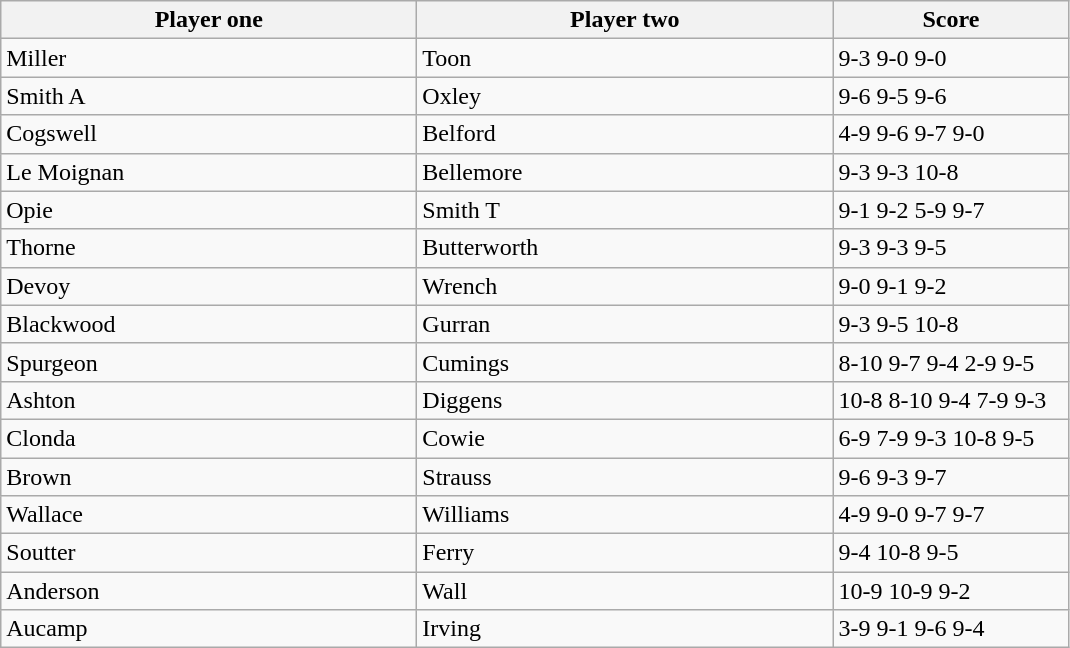<table class="wikitable">
<tr>
<th width=270>Player one</th>
<th width=270>Player two</th>
<th width=150>Score</th>
</tr>
<tr>
<td> Miller</td>
<td> Toon</td>
<td>9-3 9-0 9-0</td>
</tr>
<tr>
<td> Smith A</td>
<td> Oxley</td>
<td>9-6 9-5 9-6</td>
</tr>
<tr>
<td> Cogswell</td>
<td> Belford</td>
<td>4-9 9-6 9-7 9-0</td>
</tr>
<tr>
<td> Le Moignan</td>
<td> Bellemore</td>
<td>9-3 9-3 10-8</td>
</tr>
<tr>
<td> Opie</td>
<td> Smith T</td>
<td>9-1 9-2 5-9 9-7</td>
</tr>
<tr>
<td> Thorne</td>
<td> Butterworth</td>
<td>9-3 9-3 9-5</td>
</tr>
<tr>
<td> Devoy</td>
<td> Wrench</td>
<td>9-0 9-1 9-2</td>
</tr>
<tr>
<td> Blackwood</td>
<td> Gurran</td>
<td>9-3 9-5 10-8</td>
</tr>
<tr>
<td> Spurgeon</td>
<td> Cumings</td>
<td>8-10 9-7 9-4 2-9 9-5</td>
</tr>
<tr>
<td> Ashton</td>
<td> Diggens</td>
<td>10-8 8-10 9-4 7-9 9-3</td>
</tr>
<tr>
<td> Clonda</td>
<td> Cowie</td>
<td>6-9 7-9 9-3 10-8 9-5</td>
</tr>
<tr>
<td> Brown</td>
<td> Strauss</td>
<td>9-6 9-3 9-7</td>
</tr>
<tr>
<td> Wallace</td>
<td> Williams</td>
<td>4-9 9-0 9-7 9-7</td>
</tr>
<tr>
<td> Soutter</td>
<td> Ferry</td>
<td>9-4 10-8 9-5</td>
</tr>
<tr>
<td> Anderson</td>
<td> Wall</td>
<td>10-9 10-9 9-2</td>
</tr>
<tr>
<td> Aucamp</td>
<td> Irving</td>
<td>3-9 9-1 9-6 9-4</td>
</tr>
</table>
